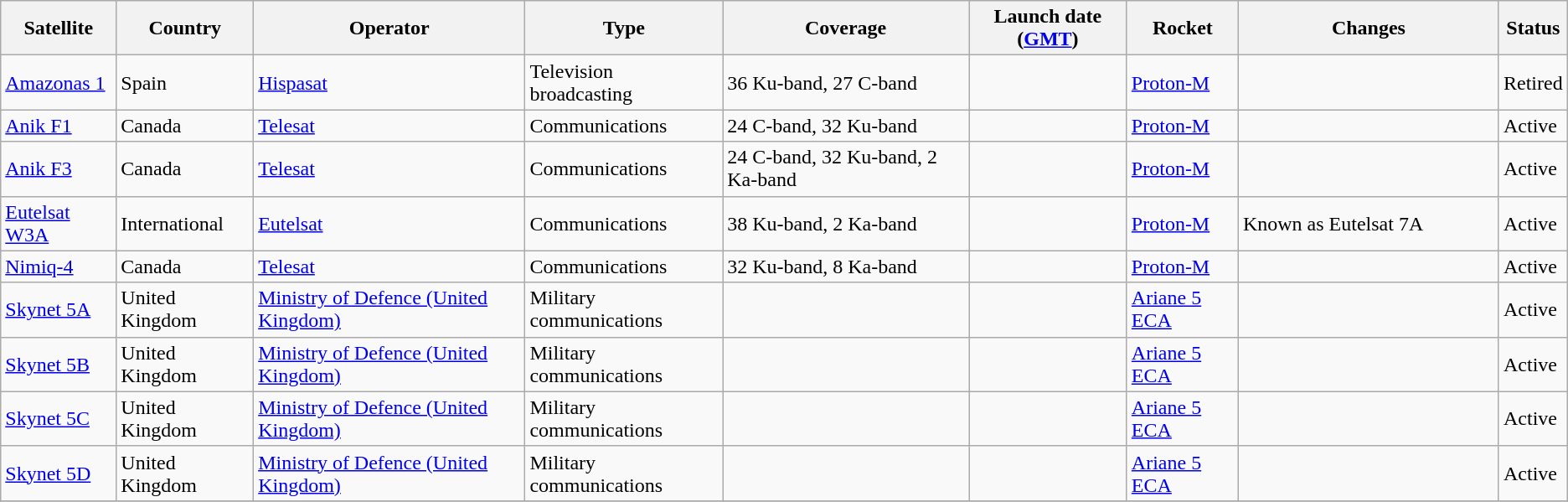<table class="wikitable sortable" border="1"}>
<tr>
<th>Satellite</th>
<th>Country</th>
<th>Operator</th>
<th>Type</th>
<th>Coverage </th>
<th>Launch date  (<a href='#'>GMT</a>) </th>
<th>Rocket</th>
<th width="200pt">Changes</th>
<th>Status </th>
</tr>
<tr>
<td><a href='#'>Amazonas 1</a></td>
<td>Spain</td>
<td><a href='#'>Hispasat</a></td>
<td>Television broadcasting</td>
<td>36 Ku-band, 27 C-band</td>
<td></td>
<td><a href='#'>Proton-M</a></td>
<td></td>
<td>Retired</td>
</tr>
<tr>
<td><a href='#'>Anik F1</a></td>
<td>Canada</td>
<td><a href='#'>Telesat</a></td>
<td>Communications</td>
<td>24 C-band, 32 Ku-band</td>
<td></td>
<td><a href='#'>Proton-M</a></td>
<td></td>
<td>Active</td>
</tr>
<tr>
<td><a href='#'>Anik F3</a></td>
<td>Canada</td>
<td><a href='#'>Telesat</a></td>
<td>Communications</td>
<td>24 C-band, 32 Ku-band, 2 Ka-band</td>
<td></td>
<td><a href='#'>Proton-M</a></td>
<td></td>
<td>Active</td>
</tr>
<tr>
<td><a href='#'>Eutelsat W3A</a></td>
<td>International</td>
<td><a href='#'>Eutelsat</a></td>
<td>Communications</td>
<td>38 Ku-band, 2 Ka-band</td>
<td></td>
<td><a href='#'>Proton-M</a></td>
<td>Known as Eutelsat 7A</td>
<td>Active</td>
</tr>
<tr>
<td><a href='#'>Nimiq-4</a></td>
<td>Canada</td>
<td><a href='#'>Telesat</a></td>
<td>Communications</td>
<td>32 Ku-band, 8 Ka-band</td>
<td></td>
<td><a href='#'>Proton-M</a></td>
<td></td>
<td>Active</td>
</tr>
<tr>
<td><a href='#'>Skynet 5A</a></td>
<td>United Kingdom</td>
<td><a href='#'>Ministry of Defence (United Kingdom)</a></td>
<td>Military communications</td>
<td></td>
<td></td>
<td><a href='#'>Ariane 5 ECA</a></td>
<td></td>
<td>Active</td>
</tr>
<tr>
<td><a href='#'>Skynet 5B</a></td>
<td>United Kingdom</td>
<td><a href='#'>Ministry of Defence (United Kingdom)</a></td>
<td>Military communications</td>
<td></td>
<td></td>
<td><a href='#'>Ariane 5 ECA</a></td>
<td></td>
<td>Active</td>
</tr>
<tr>
<td><a href='#'>Skynet 5C</a></td>
<td>United Kingdom</td>
<td><a href='#'>Ministry of Defence (United Kingdom)</a></td>
<td>Military communications</td>
<td></td>
<td></td>
<td><a href='#'>Ariane 5 ECA</a></td>
<td></td>
<td>Active</td>
</tr>
<tr>
<td><a href='#'>Skynet 5D</a></td>
<td>United Kingdom</td>
<td><a href='#'>Ministry of Defence (United Kingdom)</a></td>
<td>Military communications</td>
<td></td>
<td></td>
<td><a href='#'>Ariane 5 ECA</a></td>
<td></td>
<td>Active</td>
</tr>
<tr>
</tr>
</table>
